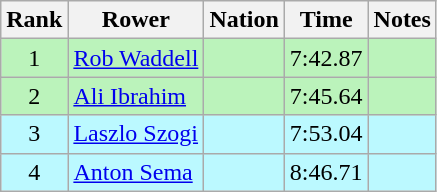<table class="wikitable sortable" style="text-align:center">
<tr>
<th>Rank</th>
<th>Rower</th>
<th>Nation</th>
<th>Time</th>
<th>Notes</th>
</tr>
<tr bgcolor=bbf3bb>
<td>1</td>
<td align=left><a href='#'>Rob Waddell</a></td>
<td align=left></td>
<td>7:42.87</td>
<td></td>
</tr>
<tr bgcolor=bbf3bb>
<td>2</td>
<td align=left><a href='#'>Ali Ibrahim</a></td>
<td align=left></td>
<td>7:45.64</td>
<td></td>
</tr>
<tr bgcolor=bbf9ff>
<td>3</td>
<td align=left><a href='#'>Laszlo Szogi</a></td>
<td align=left></td>
<td>7:53.04</td>
<td></td>
</tr>
<tr bgcolor=bbf9ff>
<td>4</td>
<td align=left><a href='#'>Anton Sema</a></td>
<td align=left></td>
<td>8:46.71</td>
<td></td>
</tr>
</table>
